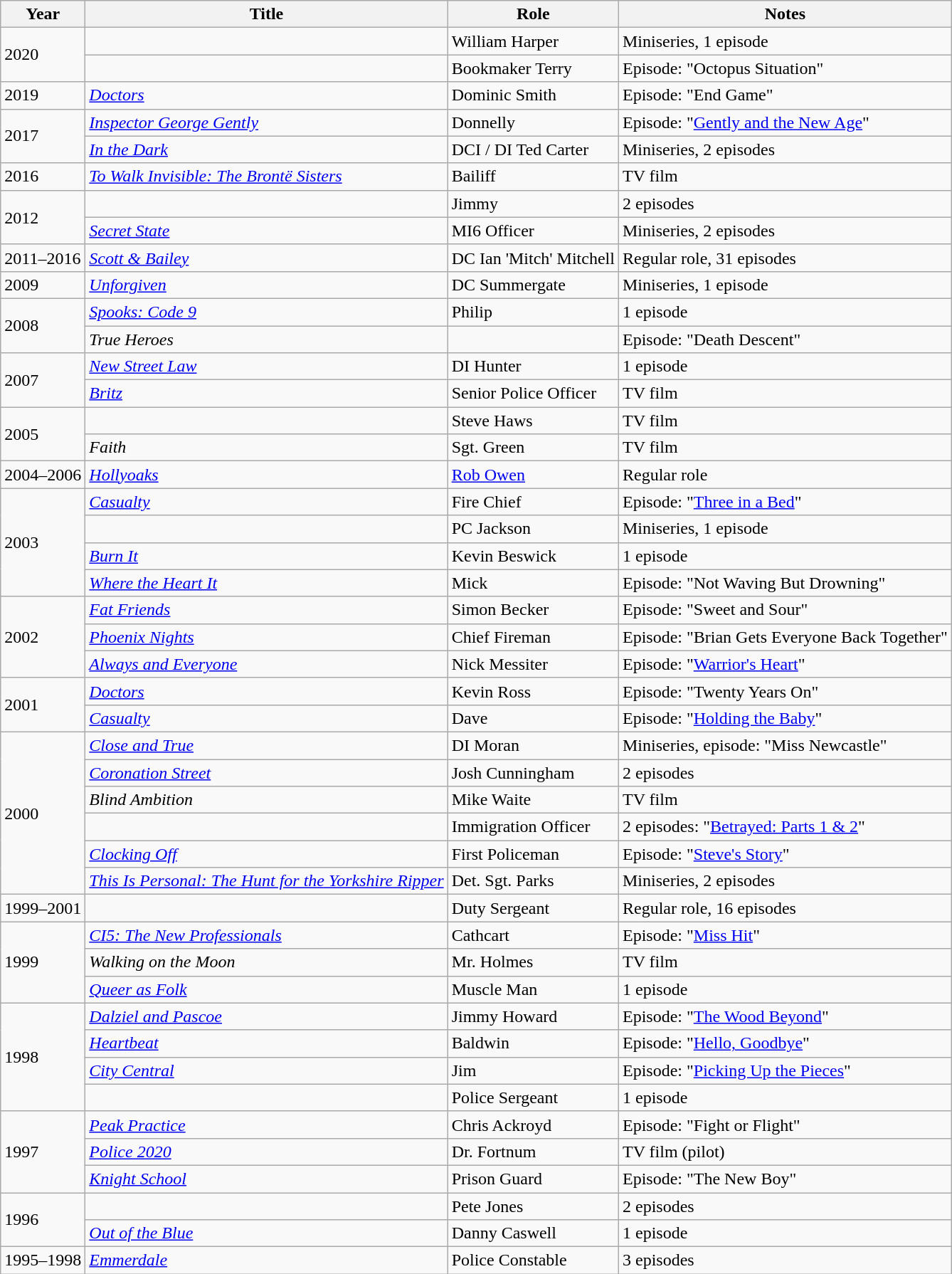<table class="wikitable sortable">
<tr>
<th>Year</th>
<th>Title</th>
<th>Role</th>
<th class="unsortable">Notes</th>
</tr>
<tr>
<td rowspan="2">2020</td>
<td><em></em></td>
<td>William Harper</td>
<td>Miniseries, 1 episode</td>
</tr>
<tr>
<td><em></em></td>
<td>Bookmaker Terry</td>
<td>Episode: "Octopus Situation"</td>
</tr>
<tr>
<td>2019</td>
<td><em><a href='#'>Doctors</a></em></td>
<td>Dominic Smith</td>
<td>Episode: "End Game"</td>
</tr>
<tr>
<td rowspan="2">2017</td>
<td><em><a href='#'>Inspector George Gently</a></em></td>
<td>Donnelly</td>
<td>Episode: "<a href='#'>Gently and the New Age</a>"</td>
</tr>
<tr>
<td><em><a href='#'>In the Dark</a></em></td>
<td>DCI / DI Ted Carter</td>
<td>Miniseries, 2 episodes</td>
</tr>
<tr>
<td>2016</td>
<td><em><a href='#'>To Walk Invisible: The Brontë Sisters</a></em></td>
<td>Bailiff</td>
<td>TV film</td>
</tr>
<tr>
<td rowspan="2">2012</td>
<td><em></em></td>
<td>Jimmy</td>
<td>2 episodes</td>
</tr>
<tr>
<td><em><a href='#'>Secret State</a></em></td>
<td>MI6 Officer</td>
<td>Miniseries, 2 episodes</td>
</tr>
<tr>
<td>2011–2016</td>
<td><em><a href='#'>Scott & Bailey</a></em></td>
<td>DC Ian 'Mitch' Mitchell</td>
<td>Regular role, 31 episodes</td>
</tr>
<tr>
<td>2009</td>
<td><em><a href='#'>Unforgiven</a></em></td>
<td>DC Summergate</td>
<td>Miniseries, 1 episode</td>
</tr>
<tr>
<td rowspan="2">2008</td>
<td><em><a href='#'>Spooks: Code 9</a></em></td>
<td>Philip</td>
<td>1 episode</td>
</tr>
<tr>
<td><em>True Heroes</em></td>
<td></td>
<td>Episode: "Death Descent"</td>
</tr>
<tr>
<td rowspan="2">2007</td>
<td><em><a href='#'>New Street Law</a></em></td>
<td>DI Hunter</td>
<td>1 episode</td>
</tr>
<tr>
<td><em><a href='#'>Britz</a></em></td>
<td>Senior Police Officer</td>
<td>TV film</td>
</tr>
<tr>
<td rowspan="2">2005</td>
<td><em></em></td>
<td>Steve Haws</td>
<td>TV film</td>
</tr>
<tr>
<td><em>Faith</em></td>
<td>Sgt. Green</td>
<td>TV film</td>
</tr>
<tr>
<td>2004–2006</td>
<td><em><a href='#'>Hollyoaks</a></em></td>
<td><a href='#'>Rob Owen</a></td>
<td>Regular role</td>
</tr>
<tr>
<td rowspan="4">2003</td>
<td><em><a href='#'>Casualty</a></em></td>
<td>Fire Chief</td>
<td>Episode: "<a href='#'>Three in a Bed</a>"</td>
</tr>
<tr>
<td><em></em></td>
<td>PC Jackson</td>
<td>Miniseries, 1 episode</td>
</tr>
<tr>
<td><em><a href='#'>Burn It</a></em></td>
<td>Kevin Beswick</td>
<td>1 episode</td>
</tr>
<tr>
<td><em><a href='#'>Where the Heart It</a></em></td>
<td>Mick</td>
<td>Episode: "Not Waving But Drowning"</td>
</tr>
<tr>
<td rowspan="3">2002</td>
<td><em><a href='#'>Fat Friends</a></em></td>
<td>Simon Becker</td>
<td>Episode: "Sweet and Sour"</td>
</tr>
<tr>
<td><em><a href='#'>Phoenix Nights</a></em></td>
<td>Chief Fireman</td>
<td>Episode: "Brian Gets Everyone Back Together"</td>
</tr>
<tr>
<td><em><a href='#'>Always and Everyone</a></em></td>
<td>Nick Messiter</td>
<td>Episode: "<a href='#'>Warrior's Heart</a>"</td>
</tr>
<tr>
<td rowspan="2">2001</td>
<td><em><a href='#'>Doctors</a></em></td>
<td>Kevin Ross</td>
<td>Episode: "Twenty Years On"</td>
</tr>
<tr>
<td><em><a href='#'>Casualty</a></em></td>
<td>Dave</td>
<td>Episode: "<a href='#'>Holding the Baby</a>"</td>
</tr>
<tr>
<td rowspan="6">2000</td>
<td><em><a href='#'>Close and True</a></em></td>
<td>DI Moran</td>
<td>Miniseries, episode: "Miss Newcastle"</td>
</tr>
<tr>
<td><em><a href='#'>Coronation Street</a></em></td>
<td>Josh Cunningham</td>
<td>2 episodes</td>
</tr>
<tr>
<td><em>Blind Ambition</em></td>
<td>Mike Waite</td>
<td>TV film</td>
</tr>
<tr>
<td><em></em></td>
<td>Immigration Officer</td>
<td>2 episodes: "<a href='#'>Betrayed: Parts 1 & 2</a>"</td>
</tr>
<tr>
<td><em><a href='#'>Clocking Off</a></em></td>
<td>First Policeman</td>
<td>Episode: "<a href='#'>Steve's Story</a>"</td>
</tr>
<tr>
<td><em><a href='#'>This Is Personal: The Hunt for the Yorkshire Ripper</a></em></td>
<td>Det. Sgt. Parks</td>
<td>Miniseries, 2 episodes</td>
</tr>
<tr>
<td>1999–2001</td>
<td><em></em></td>
<td>Duty Sergeant</td>
<td>Regular role, 16 episodes</td>
</tr>
<tr>
<td rowspan="3">1999</td>
<td><em><a href='#'>CI5: The New Professionals</a></em></td>
<td>Cathcart</td>
<td>Episode: "<a href='#'>Miss Hit</a>"</td>
</tr>
<tr>
<td><em>Walking on the Moon</em></td>
<td>Mr. Holmes</td>
<td>TV film</td>
</tr>
<tr>
<td><em><a href='#'>Queer as Folk</a></em></td>
<td>Muscle Man</td>
<td>1 episode</td>
</tr>
<tr>
<td rowspan="4">1998</td>
<td><em><a href='#'>Dalziel and Pascoe</a></em></td>
<td>Jimmy Howard</td>
<td>Episode: "<a href='#'>The Wood Beyond</a>"</td>
</tr>
<tr>
<td><em><a href='#'>Heartbeat</a></em></td>
<td>Baldwin</td>
<td>Episode: "<a href='#'>Hello, Goodbye</a>"</td>
</tr>
<tr>
<td><em><a href='#'>City Central</a></em></td>
<td>Jim</td>
<td>Episode: "<a href='#'>Picking Up the Pieces</a>"</td>
</tr>
<tr>
<td><em></em></td>
<td>Police Sergeant</td>
<td>1 episode</td>
</tr>
<tr>
<td rowspan="3">1997</td>
<td><em><a href='#'>Peak Practice</a></em></td>
<td>Chris Ackroyd</td>
<td>Episode: "Fight or Flight"</td>
</tr>
<tr>
<td><em><a href='#'>Police 2020</a></em></td>
<td>Dr. Fortnum</td>
<td>TV film (pilot)</td>
</tr>
<tr>
<td><em><a href='#'>Knight School</a></em></td>
<td>Prison Guard</td>
<td>Episode: "The New Boy"</td>
</tr>
<tr>
<td rowspan="2">1996</td>
<td><em></em></td>
<td>Pete Jones</td>
<td>2 episodes</td>
</tr>
<tr>
<td><em><a href='#'>Out of the Blue</a></em></td>
<td>Danny Caswell</td>
<td>1 episode</td>
</tr>
<tr>
<td>1995–1998</td>
<td><em><a href='#'>Emmerdale</a></em></td>
<td>Police Constable</td>
<td>3 episodes</td>
</tr>
</table>
